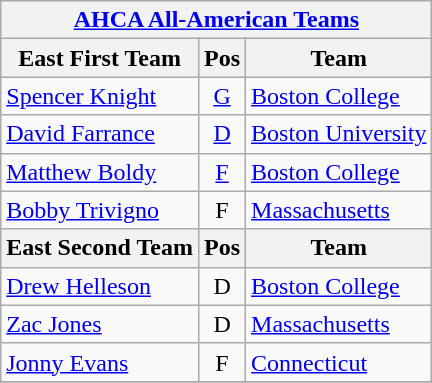<table class="wikitable">
<tr>
<th colspan=3><a href='#'>AHCA All-American Teams</a></th>
</tr>
<tr>
<th>East First Team</th>
<th>Pos</th>
<th>Team</th>
</tr>
<tr>
<td><a href='#'>Spencer Knight</a></td>
<td align=center><a href='#'>G</a></td>
<td><a href='#'>Boston College</a></td>
</tr>
<tr>
<td><a href='#'>David Farrance</a></td>
<td align=center><a href='#'>D</a></td>
<td><a href='#'>Boston University</a></td>
</tr>
<tr>
<td><a href='#'>Matthew Boldy</a></td>
<td align=center><a href='#'>F</a></td>
<td><a href='#'>Boston College</a></td>
</tr>
<tr>
<td><a href='#'>Bobby Trivigno</a></td>
<td align=center>F</td>
<td><a href='#'>Massachusetts</a></td>
</tr>
<tr>
<th>East Second Team</th>
<th>Pos</th>
<th>Team</th>
</tr>
<tr>
<td><a href='#'>Drew Helleson</a></td>
<td align=center>D</td>
<td><a href='#'>Boston College</a></td>
</tr>
<tr>
<td><a href='#'>Zac Jones</a></td>
<td align=center>D</td>
<td><a href='#'>Massachusetts</a></td>
</tr>
<tr>
<td><a href='#'>Jonny Evans</a></td>
<td align=center>F</td>
<td><a href='#'>Connecticut</a></td>
</tr>
<tr>
</tr>
</table>
